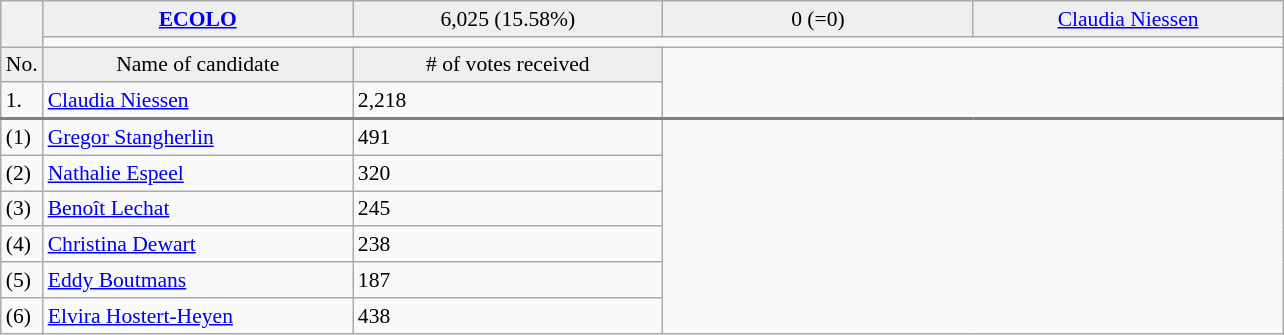<table class="wikitable collapsible collapsed" style=text-align:left;font-size:90%>
<tr>
<th rowspan=2></th>
<td bgcolor=efefef width=200 align=center><strong> <a href='#'>ECOLO</a> </strong></td>
<td bgcolor=efefef width=200 align=center>6,025 (15.58%)</td>
<td bgcolor=efefef width=200 align=center>0 (=0)</td>
<td bgcolor=efefef width=200 align=center><a href='#'>Claudia Niessen</a></td>
</tr>
<tr>
<td colspan=4 bgcolor=></td>
</tr>
<tr>
<td bgcolor=efefef align=center>No.</td>
<td bgcolor=efefef align=center>Name of candidate</td>
<td bgcolor=efefef align=center># of votes received</td>
</tr>
<tr>
<td>1.</td>
<td><a href='#'>Claudia Niessen</a></td>
<td>2,218</td>
</tr>
<tr style="border-top:2px solid gray;">
<td>(1)</td>
<td><a href='#'>Gregor Stangherlin</a></td>
<td>491</td>
</tr>
<tr>
<td>(2)</td>
<td><a href='#'>Nathalie Espeel</a></td>
<td>320</td>
</tr>
<tr>
<td>(3)</td>
<td><a href='#'>Benoît Lechat</a></td>
<td>245</td>
</tr>
<tr>
<td>(4)</td>
<td><a href='#'>Christina Dewart</a></td>
<td>238</td>
</tr>
<tr>
<td>(5)</td>
<td><a href='#'>Eddy Boutmans</a></td>
<td>187</td>
</tr>
<tr>
<td>(6)</td>
<td><a href='#'>Elvira Hostert-Heyen</a></td>
<td>438</td>
</tr>
</table>
